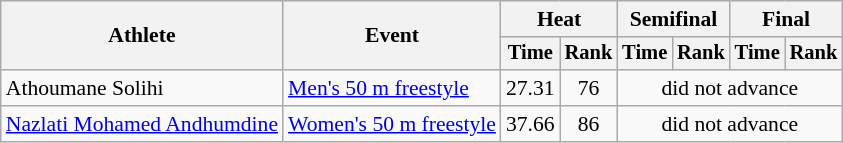<table class=wikitable style="font-size:90%">
<tr>
<th rowspan="2">Athlete</th>
<th rowspan="2">Event</th>
<th colspan="2">Heat</th>
<th colspan="2">Semifinal</th>
<th colspan="2">Final</th>
</tr>
<tr style="font-size:95%">
<th>Time</th>
<th>Rank</th>
<th>Time</th>
<th>Rank</th>
<th>Time</th>
<th>Rank</th>
</tr>
<tr align=center>
<td align=left>Athoumane Solihi</td>
<td align=left><a href='#'>Men's 50 m freestyle</a></td>
<td>27.31</td>
<td>76</td>
<td colspan=4>did not advance</td>
</tr>
<tr align=center>
<td align=left><a href='#'>Nazlati Mohamed Andhumdine</a></td>
<td align=left><a href='#'>Women's 50 m freestyle</a></td>
<td>37.66</td>
<td>86</td>
<td colspan=4>did not advance</td>
</tr>
</table>
